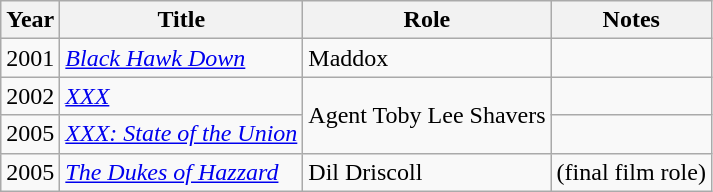<table class="wikitable">
<tr>
<th>Year</th>
<th>Title</th>
<th>Role</th>
<th>Notes</th>
</tr>
<tr>
<td>2001</td>
<td><em><a href='#'>Black Hawk Down</a></em></td>
<td>Maddox</td>
<td></td>
</tr>
<tr>
<td>2002</td>
<td><em><a href='#'>XXX</a></em></td>
<td rowspan="2">Agent Toby Lee Shavers</td>
<td></td>
</tr>
<tr>
<td>2005</td>
<td><em><a href='#'>XXX: State of the Union</a></em></td>
<td></td>
</tr>
<tr>
<td>2005</td>
<td><em><a href='#'>The Dukes of Hazzard</a></em></td>
<td>Dil Driscoll</td>
<td>(final film role)</td>
</tr>
</table>
